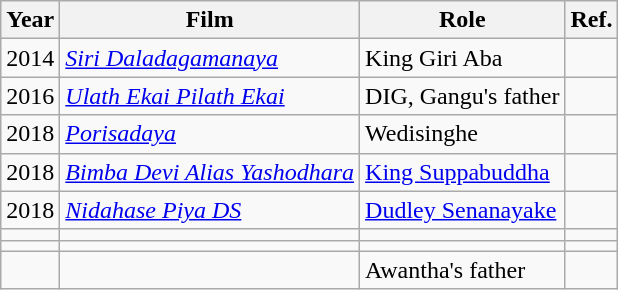<table class="wikitable">
<tr>
<th>Year</th>
<th>Film</th>
<th>Role</th>
<th>Ref.</th>
</tr>
<tr>
<td>2014</td>
<td><em><a href='#'>Siri Daladagamanaya</a></em></td>
<td>King Giri Aba</td>
<td></td>
</tr>
<tr>
<td>2016</td>
<td><em><a href='#'>Ulath Ekai Pilath Ekai</a></em></td>
<td>DIG, Gangu's father</td>
<td></td>
</tr>
<tr>
<td>2018</td>
<td><em><a href='#'>Porisadaya</a></em></td>
<td>Wedisinghe</td>
<td></td>
</tr>
<tr>
<td>2018</td>
<td><em><a href='#'>Bimba Devi Alias Yashodhara</a></em></td>
<td><a href='#'>King Suppabuddha</a></td>
<td></td>
</tr>
<tr>
<td>2018</td>
<td><em><a href='#'>Nidahase Piya DS</a></em></td>
<td><a href='#'>Dudley Senanayake</a></td>
<td></td>
</tr>
<tr>
<td></td>
<td></td>
<td></td>
<td></td>
</tr>
<tr>
<td></td>
<td></td>
<td></td>
<td></td>
</tr>
<tr>
<td></td>
<td></td>
<td>Awantha's father</td>
<td></td>
</tr>
</table>
